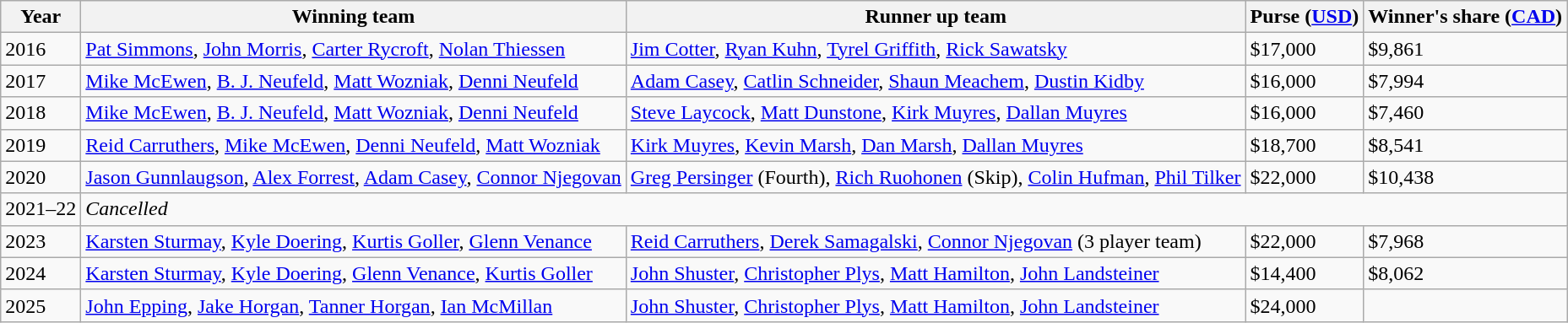<table class="wikitable">
<tr>
<th>Year</th>
<th>Winning team</th>
<th>Runner up team</th>
<th>Purse (<a href='#'>USD</a>)</th>
<th>Winner's share (<a href='#'>CAD</a>)</th>
</tr>
<tr>
<td>2016</td>
<td> <a href='#'>Pat Simmons</a>, <a href='#'>John Morris</a>, <a href='#'>Carter Rycroft</a>, <a href='#'>Nolan Thiessen</a></td>
<td> <a href='#'>Jim Cotter</a>, <a href='#'>Ryan Kuhn</a>, <a href='#'>Tyrel Griffith</a>, <a href='#'>Rick Sawatsky</a></td>
<td>$17,000</td>
<td>$9,861</td>
</tr>
<tr>
<td>2017</td>
<td> <a href='#'>Mike McEwen</a>, <a href='#'>B. J. Neufeld</a>, <a href='#'>Matt Wozniak</a>, <a href='#'>Denni Neufeld</a></td>
<td> <a href='#'>Adam Casey</a>, <a href='#'>Catlin Schneider</a>, <a href='#'>Shaun Meachem</a>, <a href='#'>Dustin Kidby</a></td>
<td>$16,000</td>
<td>$7,994</td>
</tr>
<tr>
<td>2018</td>
<td> <a href='#'>Mike McEwen</a>, <a href='#'>B. J. Neufeld</a>, <a href='#'>Matt Wozniak</a>, <a href='#'>Denni Neufeld</a></td>
<td> <a href='#'>Steve Laycock</a>, <a href='#'>Matt Dunstone</a>, <a href='#'>Kirk Muyres</a>, <a href='#'>Dallan Muyres</a></td>
<td>$16,000</td>
<td>$7,460</td>
</tr>
<tr>
<td>2019</td>
<td> <a href='#'>Reid Carruthers</a>, <a href='#'>Mike McEwen</a>, <a href='#'>Denni Neufeld</a>, <a href='#'>Matt Wozniak</a></td>
<td> <a href='#'>Kirk Muyres</a>, <a href='#'>Kevin Marsh</a>, <a href='#'>Dan Marsh</a>, <a href='#'>Dallan Muyres</a></td>
<td>$18,700</td>
<td>$8,541</td>
</tr>
<tr>
<td>2020</td>
<td> <a href='#'>Jason Gunnlaugson</a>, <a href='#'>Alex Forrest</a>, <a href='#'>Adam Casey</a>, <a href='#'>Connor Njegovan</a></td>
<td> <a href='#'>Greg Persinger</a> (Fourth), <a href='#'>Rich Ruohonen</a> (Skip), <a href='#'>Colin Hufman</a>, <a href='#'>Phil Tilker</a></td>
<td>$22,000</td>
<td>$10,438</td>
</tr>
<tr>
<td>2021–22</td>
<td colspan="4"><em>Cancelled</em></td>
</tr>
<tr>
<td>2023</td>
<td> <a href='#'>Karsten Sturmay</a>, <a href='#'>Kyle Doering</a>, <a href='#'>Kurtis Goller</a>, <a href='#'>Glenn Venance</a></td>
<td> <a href='#'>Reid Carruthers</a>, <a href='#'>Derek Samagalski</a>, <a href='#'>Connor Njegovan</a> (3 player team)</td>
<td>$22,000</td>
<td>$7,968</td>
</tr>
<tr>
<td>2024</td>
<td> <a href='#'>Karsten Sturmay</a>, <a href='#'>Kyle Doering</a>, <a href='#'>Glenn Venance</a>, <a href='#'>Kurtis Goller</a></td>
<td> <a href='#'>John Shuster</a>, <a href='#'>Christopher Plys</a>, <a href='#'>Matt Hamilton</a>, <a href='#'>John Landsteiner</a></td>
<td>$14,400</td>
<td>$8,062</td>
</tr>
<tr>
<td>2025</td>
<td> <a href='#'>John Epping</a>, <a href='#'>Jake Horgan</a>, <a href='#'>Tanner Horgan</a>, <a href='#'>Ian McMillan</a></td>
<td> <a href='#'>John Shuster</a>, <a href='#'>Christopher Plys</a>, <a href='#'>Matt Hamilton</a>, <a href='#'>John Landsteiner</a></td>
<td>$24,000</td>
<td></td>
</tr>
</table>
